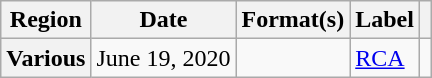<table class="wikitable plainrowheaders">
<tr>
<th scope="col">Region</th>
<th scope="col">Date</th>
<th scope="col">Format(s)</th>
<th scope="col">Label</th>
<th scope="col"></th>
</tr>
<tr>
<th scope="row">Various</th>
<td>June 19, 2020</td>
<td></td>
<td><a href='#'>RCA</a></td>
<td align="center"></td>
</tr>
</table>
